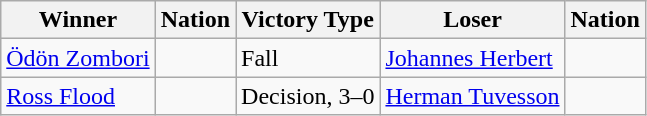<table class="wikitable sortable" style="text-align:left;">
<tr>
<th>Winner</th>
<th>Nation</th>
<th>Victory Type</th>
<th>Loser</th>
<th>Nation</th>
</tr>
<tr>
<td><a href='#'>Ödön Zombori</a></td>
<td></td>
<td>Fall</td>
<td><a href='#'>Johannes Herbert</a></td>
<td></td>
</tr>
<tr>
<td><a href='#'>Ross Flood</a></td>
<td></td>
<td>Decision, 3–0</td>
<td><a href='#'>Herman Tuvesson</a></td>
<td></td>
</tr>
</table>
